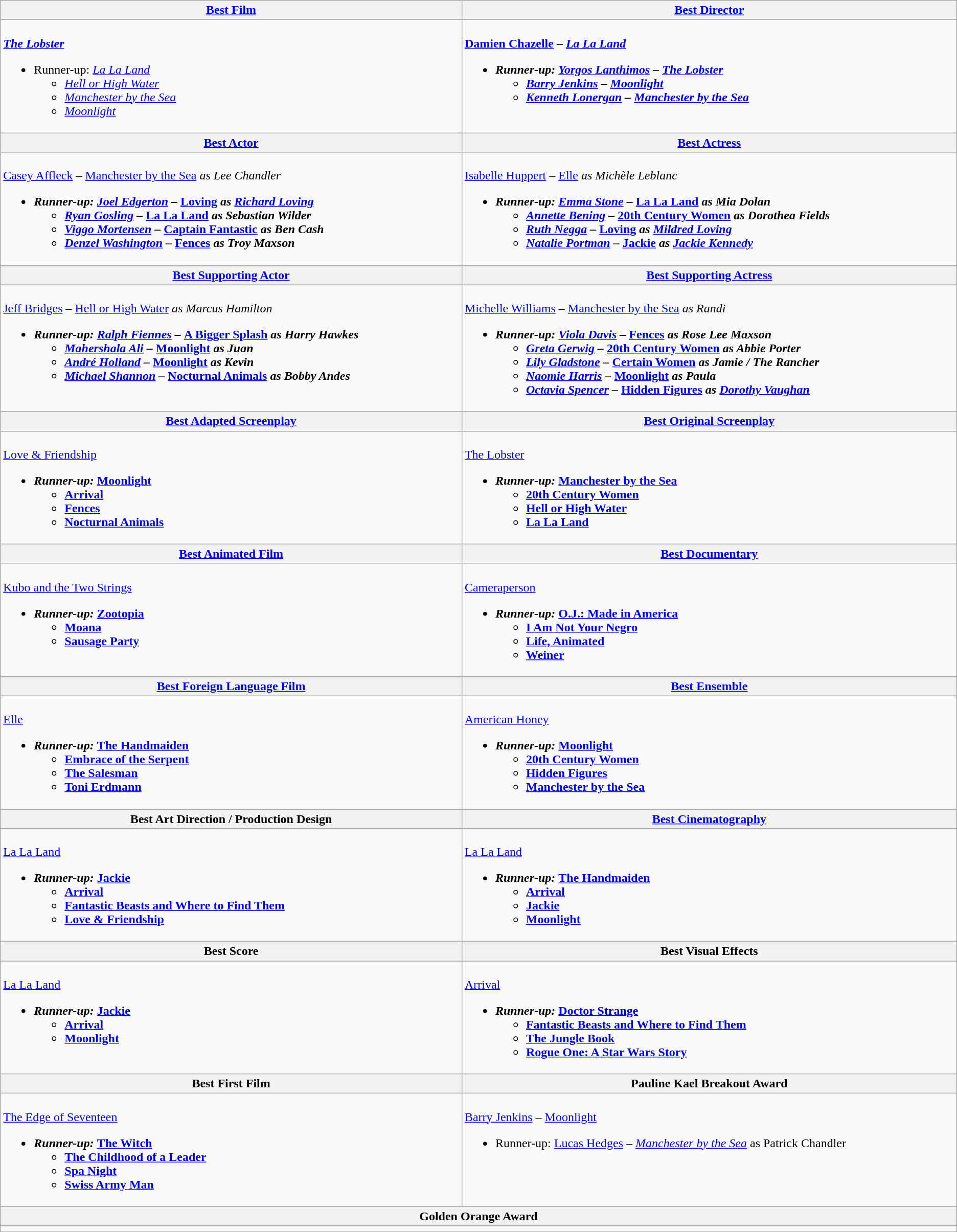<table class=wikitable style="width=100%">
<tr>
<th style="width=50%"><a href='#'>Best Film</a></th>
<th style="width=50%"><a href='#'>Best Director</a></th>
</tr>
<tr>
<td valign="top"><br><strong><em><a href='#'>The Lobster</a></em></strong><ul><li>Runner-up: <em><a href='#'>La La Land</a></em><ul><li><em><a href='#'>Hell or High Water</a></em></li><li><em><a href='#'>Manchester by the Sea</a></em></li><li><em><a href='#'>Moonlight</a></em></li></ul></li></ul></td>
<td valign="top"><br><strong><a href='#'>Damien Chazelle</a> – <em><a href='#'>La La Land</a><strong><em><ul><li>Runner-up: <a href='#'>Yorgos Lanthimos</a> – </em><a href='#'>The Lobster</a><em><ul><li><a href='#'>Barry Jenkins</a> – </em><a href='#'>Moonlight</a><em></li><li><a href='#'>Kenneth Lonergan</a> – </em><a href='#'>Manchester by the Sea</a><em></li></ul></li></ul></td>
</tr>
<tr>
<th style="width=50%"><a href='#'>Best Actor</a></th>
<th style="width=50%"><a href='#'>Best Actress</a></th>
</tr>
<tr>
<td valign="top"><br></strong><a href='#'>Casey Affleck</a> – </em><a href='#'>Manchester by the Sea</a><em> as Lee Chandler<strong><ul><li>Runner-up: <a href='#'>Joel Edgerton</a> – </em><a href='#'>Loving</a><em> as <a href='#'>Richard Loving</a><ul><li><a href='#'>Ryan Gosling</a> – </em><a href='#'>La La Land</a><em> as Sebastian Wilder</li><li><a href='#'>Viggo Mortensen</a> – </em><a href='#'>Captain Fantastic</a><em> as Ben Cash</li><li><a href='#'>Denzel Washington</a> – </em><a href='#'>Fences</a><em> as Troy Maxson</li></ul></li></ul></td>
<td valign="top"><br></strong><a href='#'>Isabelle Huppert</a> – </em><a href='#'>Elle</a><em> as Michèle Leblanc<strong><ul><li>Runner-up: <a href='#'>Emma Stone</a> – </em><a href='#'>La La Land</a><em> as Mia Dolan<ul><li><a href='#'>Annette Bening</a> – </em><a href='#'>20th Century Women</a><em> as Dorothea Fields</li><li><a href='#'>Ruth Negga</a> – </em><a href='#'>Loving</a><em> as <a href='#'>Mildred Loving</a></li><li><a href='#'>Natalie Portman</a> – </em><a href='#'>Jackie</a><em> as <a href='#'>Jackie Kennedy</a></li></ul></li></ul></td>
</tr>
<tr>
<th style="width=50%"><a href='#'>Best Supporting Actor</a></th>
<th style="width=50%"><a href='#'>Best Supporting Actress</a></th>
</tr>
<tr>
<td valign="top"><br></strong><a href='#'>Jeff Bridges</a> – </em><a href='#'>Hell or High Water</a><em> as Marcus Hamilton<strong><ul><li>Runner-up: <a href='#'>Ralph Fiennes</a> – </em><a href='#'>A Bigger Splash</a><em> as Harry Hawkes<ul><li><a href='#'>Mahershala Ali</a> – </em><a href='#'>Moonlight</a><em> as Juan</li><li><a href='#'>André Holland</a> – </em><a href='#'>Moonlight</a><em> as Kevin</li><li><a href='#'>Michael Shannon</a> – </em><a href='#'>Nocturnal Animals</a><em> as Bobby Andes</li></ul></li></ul></td>
<td valign="top"><br></strong><a href='#'>Michelle Williams</a> – </em><a href='#'>Manchester by the Sea</a><em> as Randi<strong><ul><li>Runner-up: <a href='#'>Viola Davis</a> – </em><a href='#'>Fences</a><em> as Rose Lee Maxson<ul><li><a href='#'>Greta Gerwig</a> – </em><a href='#'>20th Century Women</a><em> as Abbie Porter</li><li><a href='#'>Lily Gladstone</a> – </em><a href='#'>Certain Women</a><em> as Jamie / The Rancher</li><li><a href='#'>Naomie Harris</a> – </em><a href='#'>Moonlight</a><em> as Paula</li><li><a href='#'>Octavia Spencer</a> – </em><a href='#'>Hidden Figures</a><em> as <a href='#'>Dorothy Vaughan</a></li></ul></li></ul></td>
</tr>
<tr>
<th style="width=50%"><a href='#'>Best Adapted Screenplay</a></th>
<th style="width=50%"><a href='#'>Best Original Screenplay</a></th>
</tr>
<tr>
<td valign="top"><br></em></strong><a href='#'>Love & Friendship</a><strong><em><ul><li>Runner-up: </em><a href='#'>Moonlight</a><em><ul><li></em><a href='#'>Arrival</a><em></li><li></em><a href='#'>Fences</a><em></li><li></em><a href='#'>Nocturnal Animals</a><em></li></ul></li></ul></td>
<td valign="top"><br></em></strong><a href='#'>The Lobster</a><strong><em><ul><li>Runner-up: </em><a href='#'>Manchester by the Sea</a><em><ul><li></em><a href='#'>20th Century Women</a><em></li><li></em><a href='#'>Hell or High Water</a><em></li><li></em><a href='#'>La La Land</a><em></li></ul></li></ul></td>
</tr>
<tr>
<th style="width=50%"><a href='#'>Best Animated Film</a></th>
<th style="width=50%"><a href='#'>Best Documentary</a></th>
</tr>
<tr>
<td valign="top"><br></em></strong><a href='#'>Kubo and the Two Strings</a><strong><em><ul><li>Runner-up: </em><a href='#'>Zootopia</a><em><ul><li></em><a href='#'>Moana</a><em></li><li></em><a href='#'>Sausage Party</a><em></li></ul></li></ul></td>
<td valign="top"><br></em></strong><a href='#'>Cameraperson</a><strong><em><ul><li>Runner-up: </em><a href='#'>O.J.: Made in America</a><em><ul><li></em><a href='#'>I Am Not Your Negro</a><em></li><li></em><a href='#'>Life, Animated</a><em></li><li></em><a href='#'>Weiner</a><em></li></ul></li></ul></td>
</tr>
<tr>
<th style="width=50%"><a href='#'>Best Foreign Language Film</a></th>
<th style="width=50%"><a href='#'>Best Ensemble</a></th>
</tr>
<tr>
<td valign="top"><br></em></strong><a href='#'>Elle</a><strong><em><ul><li>Runner-up: </em><a href='#'>The Handmaiden</a><em><ul><li></em><a href='#'>Embrace of the Serpent</a><em></li><li></em><a href='#'>The Salesman</a><em></li><li></em><a href='#'>Toni Erdmann</a><em></li></ul></li></ul></td>
<td valign="top"><br></em></strong><a href='#'>American Honey</a><strong><em><ul><li>Runner-up: </em><a href='#'>Moonlight</a><em><ul><li></em><a href='#'>20th Century Women</a><em></li><li></em><a href='#'>Hidden Figures</a><em></li><li></em><a href='#'>Manchester by the Sea</a><em></li></ul></li></ul></td>
</tr>
<tr>
<th style="width=50%">Best Art Direction / Production Design</th>
<th style="width=50%"><a href='#'>Best Cinematography</a></th>
</tr>
<tr>
<td valign="top"><br></em></strong><a href='#'>La La Land</a><strong><em><ul><li>Runner-up: </em><a href='#'>Jackie</a><em><ul><li></em><a href='#'>Arrival</a><em></li><li></em><a href='#'>Fantastic Beasts and Where to Find Them</a><em></li><li></em><a href='#'>Love & Friendship</a><em></li></ul></li></ul></td>
<td valign="top"><br></em></strong><a href='#'>La La Land</a><strong><em><ul><li>Runner-up: </em><a href='#'>The Handmaiden</a><em><ul><li></em><a href='#'>Arrival</a><em></li><li></em><a href='#'>Jackie</a><em></li><li></em><a href='#'>Moonlight</a><em></li></ul></li></ul></td>
</tr>
<tr>
<th style="width=50%">Best Score</th>
<th style="width=50%">Best Visual Effects</th>
</tr>
<tr>
<td valign="top"><br></em></strong><a href='#'>La La Land</a><strong><em><ul><li>Runner-up: </em><a href='#'>Jackie</a><em><ul><li></em><a href='#'>Arrival</a><em></li><li></em><a href='#'>Moonlight</a><em></li></ul></li></ul></td>
<td valign="top"><br></em></strong><a href='#'>Arrival</a><strong><em><ul><li>Runner-up: </em><a href='#'>Doctor Strange</a><em><ul><li></em><a href='#'>Fantastic Beasts and Where to Find Them</a><em></li><li></em><a href='#'>The Jungle Book</a><em></li><li></em><a href='#'>Rogue One: A Star Wars Story</a><em></li></ul></li></ul></td>
</tr>
<tr>
<th style="width=50%">Best First Film</th>
<th style="width=50%">Pauline Kael Breakout Award</th>
</tr>
<tr>
<td valign="top"><br></em></strong><a href='#'>The Edge of Seventeen</a><strong><em><ul><li>Runner-up: </em><a href='#'>The Witch</a><em><ul><li></em><a href='#'>The Childhood of a Leader</a><em></li><li></em><a href='#'>Spa Night</a><em></li><li></em><a href='#'>Swiss Army Man</a><em></li></ul></li></ul></td>
<td valign="top"><br></strong><a href='#'>Barry Jenkins</a> – </em><a href='#'>Moonlight</a></em></strong><ul><li>Runner-up: <a href='#'>Lucas Hedges</a> – <em><a href='#'>Manchester by the Sea</a></em> as Patrick Chandler</li></ul></td>
</tr>
<tr>
<th colspan="2">Golden Orange Award</th>
</tr>
<tr>
<td colspan=2 valign="top" width="50%"></td>
</tr>
</table>
